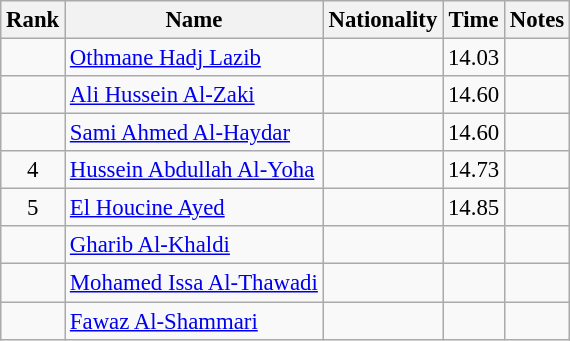<table class="wikitable sortable" style="text-align:center;font-size:95%">
<tr>
<th>Rank</th>
<th>Name</th>
<th>Nationality</th>
<th>Time</th>
<th>Notes</th>
</tr>
<tr>
<td></td>
<td align=left><a href='#'>Othmane Hadj Lazib</a></td>
<td align=left></td>
<td>14.03</td>
<td></td>
</tr>
<tr>
<td></td>
<td align=left><a href='#'>Ali Hussein Al-Zaki</a></td>
<td align=left></td>
<td>14.60</td>
<td></td>
</tr>
<tr>
<td></td>
<td align=left><a href='#'>Sami Ahmed Al-Haydar</a></td>
<td align=left></td>
<td>14.60</td>
<td></td>
</tr>
<tr>
<td>4</td>
<td align=left><a href='#'>Hussein Abdullah Al-Yoha</a></td>
<td align=left></td>
<td>14.73</td>
<td></td>
</tr>
<tr>
<td>5</td>
<td align=left><a href='#'>El Houcine Ayed</a></td>
<td align=left></td>
<td>14.85</td>
<td></td>
</tr>
<tr>
<td></td>
<td align=left><a href='#'>Gharib Al-Khaldi</a></td>
<td align=left></td>
<td></td>
<td></td>
</tr>
<tr>
<td></td>
<td align=left><a href='#'>Mohamed Issa Al-Thawadi</a></td>
<td align=left></td>
<td></td>
<td></td>
</tr>
<tr>
<td></td>
<td align=left><a href='#'>Fawaz Al-Shammari</a></td>
<td align=left></td>
<td></td>
<td></td>
</tr>
</table>
